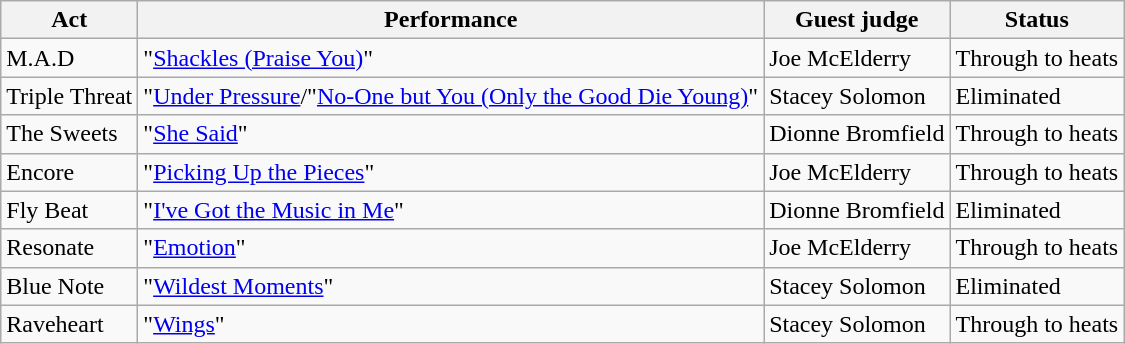<table class="wikitable">
<tr>
<th>Act</th>
<th>Performance</th>
<th>Guest judge</th>
<th>Status</th>
</tr>
<tr>
<td>M.A.D</td>
<td>"<a href='#'>Shackles (Praise You)</a>"</td>
<td>Joe McElderry</td>
<td>Through to heats</td>
</tr>
<tr>
<td>Triple Threat</td>
<td>"<a href='#'>Under Pressure</a>/"<a href='#'>No-One but You (Only the Good Die Young)</a>"</td>
<td>Stacey Solomon</td>
<td>Eliminated</td>
</tr>
<tr>
<td>The Sweets</td>
<td>"<a href='#'>She Said</a>"</td>
<td>Dionne Bromfield</td>
<td>Through to heats</td>
</tr>
<tr>
<td>Encore</td>
<td>"<a href='#'>Picking Up the Pieces</a>"</td>
<td>Joe McElderry</td>
<td>Through to heats</td>
</tr>
<tr>
<td>Fly Beat</td>
<td>"<a href='#'>I've Got the Music in Me</a>"</td>
<td>Dionne Bromfield</td>
<td>Eliminated</td>
</tr>
<tr>
<td>Resonate</td>
<td>"<a href='#'>Emotion</a>"</td>
<td>Joe McElderry</td>
<td>Through to heats</td>
</tr>
<tr>
<td>Blue Note</td>
<td>"<a href='#'>Wildest Moments</a>"</td>
<td>Stacey Solomon</td>
<td>Eliminated</td>
</tr>
<tr>
<td>Raveheart</td>
<td>"<a href='#'>Wings</a>"</td>
<td>Stacey Solomon</td>
<td>Through to heats</td>
</tr>
</table>
